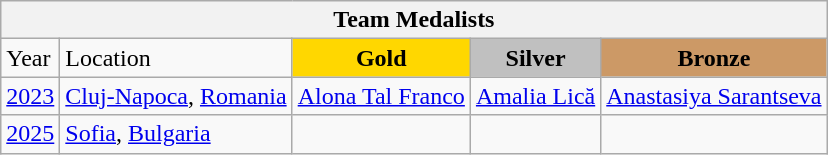<table class="wikitable">
<tr>
<th colspan=5 align="center"><strong>Team Medalists</strong></th>
</tr>
<tr>
<td>Year</td>
<td>Location</td>
<td style="text-align:center;background-color:gold;"><strong>Gold</strong></td>
<td style="text-align:center;background-color:silver;"><strong>Silver</strong></td>
<td style="text-align:center;background-color:#CC9966;"><strong>Bronze</strong></td>
</tr>
<tr>
<td><a href='#'>2023</a></td>
<td> <a href='#'>Cluj-Napoca</a>, <a href='#'>Romania</a></td>
<td> <a href='#'>Alona Tal Franco</a></td>
<td> <a href='#'>Amalia Lică</a></td>
<td> <a href='#'>Anastasiya Sarantseva</a></td>
</tr>
<tr>
<td><a href='#'>2025</a></td>
<td> <a href='#'>Sofia</a>, <a href='#'>Bulgaria</a></td>
<td></td>
<td></td>
<td></td>
</tr>
</table>
